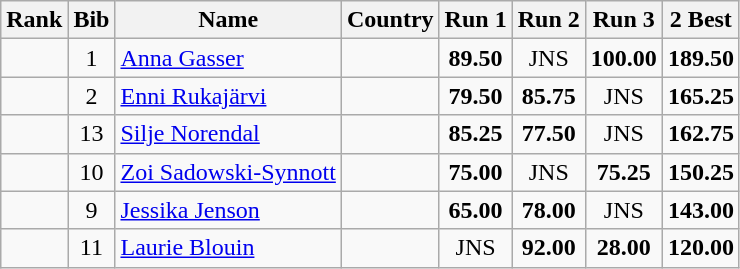<table class="wikitable sortable" style="text-align:center">
<tr>
<th>Rank</th>
<th>Bib</th>
<th>Name</th>
<th>Country</th>
<th>Run 1</th>
<th>Run 2</th>
<th>Run 3</th>
<th>2 Best</th>
</tr>
<tr>
<td></td>
<td>1</td>
<td align=left><a href='#'>Anna Gasser</a></td>
<td align=left></td>
<td><strong>89.50</strong></td>
<td>JNS</td>
<td><strong>100.00</strong></td>
<td><strong>189.50</strong></td>
</tr>
<tr>
<td></td>
<td>2</td>
<td align=left><a href='#'>Enni Rukajärvi</a></td>
<td align=left></td>
<td><strong>79.50</strong></td>
<td><strong>85.75</strong></td>
<td>JNS</td>
<td><strong>165.25</strong></td>
</tr>
<tr>
<td></td>
<td>13</td>
<td align=left><a href='#'>Silje Norendal</a></td>
<td align=left></td>
<td><strong>85.25</strong></td>
<td><strong>77.50</strong></td>
<td>JNS</td>
<td><strong>162.75</strong></td>
</tr>
<tr>
<td></td>
<td>10</td>
<td align=left><a href='#'>Zoi Sadowski-Synnott</a></td>
<td align=left></td>
<td><strong>75.00</strong></td>
<td>JNS</td>
<td><strong>75.25</strong></td>
<td><strong>150.25</strong></td>
</tr>
<tr>
<td></td>
<td>9</td>
<td align=left><a href='#'>Jessika Jenson</a></td>
<td align=left></td>
<td><strong>65.00</strong></td>
<td><strong>78.00</strong></td>
<td>JNS</td>
<td><strong>143.00</strong></td>
</tr>
<tr>
<td></td>
<td>11</td>
<td align=left><a href='#'>Laurie Blouin</a></td>
<td align=left></td>
<td>JNS</td>
<td><strong>92.00</strong></td>
<td><strong>28.00</strong></td>
<td><strong>120.00</strong></td>
</tr>
</table>
